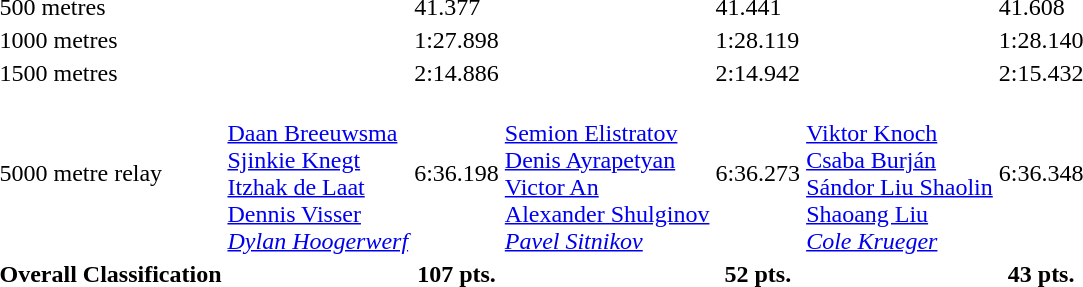<table>
<tr>
<td>500 metres</td>
<td></td>
<td>41.377</td>
<td></td>
<td>41.441</td>
<td></td>
<td>41.608</td>
</tr>
<tr>
<td>1000 metres</td>
<td></td>
<td>1:27.898</td>
<td></td>
<td>1:28.119</td>
<td></td>
<td>1:28.140</td>
</tr>
<tr>
<td>1500 metres</td>
<td></td>
<td>2:14.886</td>
<td></td>
<td>2:14.942</td>
<td></td>
<td>2:15.432</td>
</tr>
<tr>
<td>5000 metre relay</td>
<td><br><a href='#'>Daan Breeuwsma</a><br><a href='#'>Sjinkie Knegt</a><br><a href='#'>Itzhak de Laat</a><br><a href='#'>Dennis Visser</a><br><em><a href='#'>Dylan Hoogerwerf</a></em></td>
<td>6:36.198</td>
<td><br><a href='#'>Semion Elistratov</a><br><a href='#'>Denis Ayrapetyan</a><br><a href='#'>Victor An</a><br><a href='#'>Alexander Shulginov</a><br><em><a href='#'>Pavel Sitnikov</a></em></td>
<td>6:36.273</td>
<td><br><a href='#'>Viktor Knoch</a><br><a href='#'>Csaba Burján</a><br><a href='#'>Sándor Liu Shaolin</a><br><a href='#'>Shaoang Liu</a><br><em><a href='#'>Cole Krueger</a></em></td>
<td>6:36.348</td>
</tr>
<tr>
<th>Overall Classification</th>
<th></th>
<th>107 pts.</th>
<th></th>
<th>52 pts.</th>
<th></th>
<th>43 pts.</th>
</tr>
</table>
